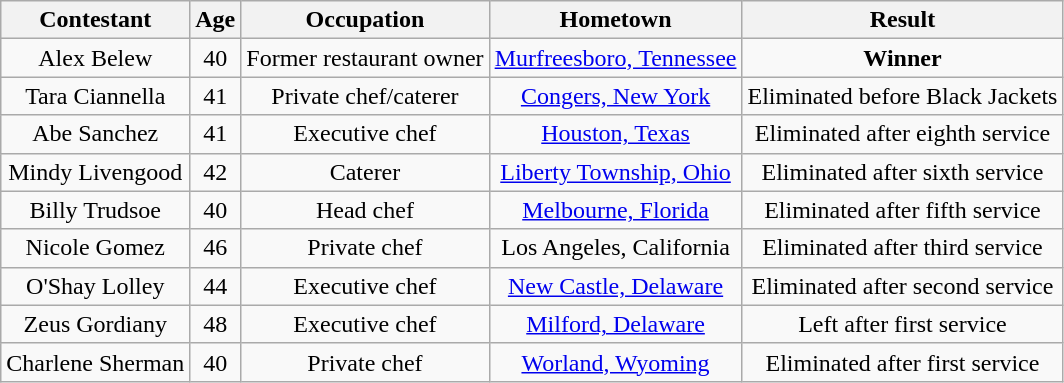<table class="wikitable sortable plainrowheaders" style= "text-align:center;">
<tr>
<th scope="col">Contestant</th>
<th scope="col">Age</th>
<th scope="col">Occupation</th>
<th scope="col">Hometown</th>
<th scope="col">Result</th>
</tr>
<tr>
<td>Alex Belew</td>
<td>40</td>
<td>Former restaurant owner</td>
<td><a href='#'>Murfreesboro, Tennessee</a></td>
<td><strong>Winner</strong></td>
</tr>
<tr>
<td>Tara Ciannella</td>
<td>41</td>
<td>Private chef/caterer</td>
<td><a href='#'>Congers, New York</a></td>
<td>Eliminated before Black Jackets</td>
</tr>
<tr>
<td>Abe Sanchez</td>
<td>41</td>
<td>Executive chef</td>
<td><a href='#'>Houston, Texas</a></td>
<td>Eliminated after eighth service</td>
</tr>
<tr>
<td>Mindy Livengood</td>
<td>42</td>
<td>Caterer</td>
<td><a href='#'>Liberty Township, Ohio</a></td>
<td>Eliminated after sixth service</td>
</tr>
<tr>
<td>Billy Trudsoe</td>
<td>40</td>
<td>Head chef</td>
<td><a href='#'>Melbourne, Florida</a></td>
<td>Eliminated after fifth service</td>
</tr>
<tr>
<td>Nicole Gomez</td>
<td>46</td>
<td>Private chef</td>
<td>Los Angeles, California</td>
<td>Eliminated after third service</td>
</tr>
<tr>
<td>O'Shay Lolley</td>
<td>44</td>
<td>Executive chef</td>
<td><a href='#'>New Castle, Delaware</a></td>
<td>Eliminated after second service</td>
</tr>
<tr>
<td>Zeus Gordiany</td>
<td>48</td>
<td>Executive chef</td>
<td><a href='#'>Milford, Delaware</a></td>
<td>Left after first service</td>
</tr>
<tr>
<td>Charlene Sherman</td>
<td>40</td>
<td>Private chef</td>
<td><a href='#'>Worland, Wyoming</a></td>
<td>Eliminated after first service</td>
</tr>
</table>
